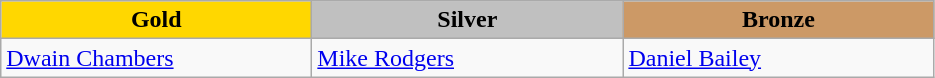<table class="wikitable" style="text-align:left">
<tr align="center">
<td width=200 bgcolor=gold><strong>Gold</strong></td>
<td width=200 bgcolor=silver><strong>Silver</strong></td>
<td width=200 bgcolor=CC9966><strong>Bronze</strong></td>
</tr>
<tr>
<td><a href='#'>Dwain Chambers</a><br><em></em></td>
<td><a href='#'>Mike Rodgers</a><br><em></em></td>
<td><a href='#'>Daniel Bailey</a><br><em></em></td>
</tr>
</table>
